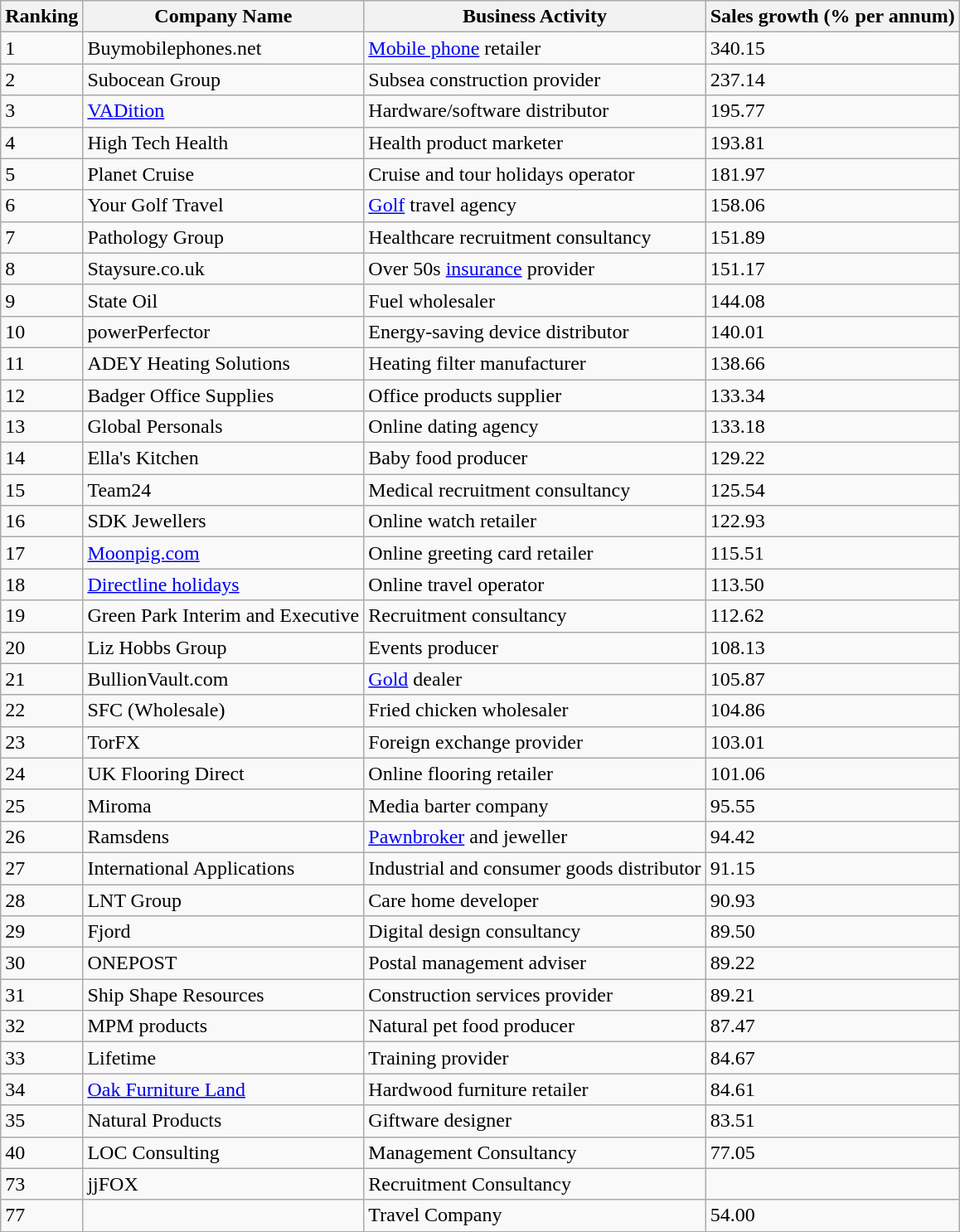<table class="wikitable sortable">
<tr>
<th>Ranking</th>
<th>Company Name</th>
<th>Business Activity</th>
<th>Sales growth (% per annum)</th>
</tr>
<tr>
<td>1</td>
<td>Buymobilephones.net</td>
<td><a href='#'>Mobile phone</a> retailer</td>
<td>340.15</td>
</tr>
<tr>
<td>2</td>
<td>Subocean Group</td>
<td>Subsea construction provider</td>
<td>237.14</td>
</tr>
<tr>
<td>3</td>
<td><a href='#'>VADition</a></td>
<td>Hardware/software distributor</td>
<td>195.77</td>
</tr>
<tr>
<td>4</td>
<td>High Tech Health</td>
<td>Health product marketer</td>
<td>193.81</td>
</tr>
<tr>
<td>5</td>
<td>Planet Cruise</td>
<td>Cruise and tour holidays operator</td>
<td>181.97</td>
</tr>
<tr>
<td>6</td>
<td>Your Golf Travel</td>
<td><a href='#'>Golf</a> travel agency</td>
<td>158.06</td>
</tr>
<tr>
<td>7</td>
<td>Pathology Group</td>
<td>Healthcare recruitment consultancy</td>
<td>151.89</td>
</tr>
<tr>
<td>8</td>
<td>Staysure.co.uk</td>
<td>Over 50s <a href='#'>insurance</a> provider</td>
<td>151.17</td>
</tr>
<tr>
<td>9</td>
<td>State Oil</td>
<td>Fuel wholesaler</td>
<td>144.08</td>
</tr>
<tr>
<td>10</td>
<td>powerPerfector</td>
<td>Energy-saving device distributor</td>
<td>140.01</td>
</tr>
<tr>
<td>11</td>
<td>ADEY Heating Solutions</td>
<td>Heating filter manufacturer</td>
<td>138.66</td>
</tr>
<tr>
<td>12</td>
<td>Badger Office Supplies</td>
<td>Office products supplier</td>
<td>133.34</td>
</tr>
<tr>
<td>13</td>
<td>Global Personals</td>
<td>Online dating agency</td>
<td>133.18</td>
</tr>
<tr>
<td>14</td>
<td>Ella's Kitchen</td>
<td>Baby food producer</td>
<td>129.22</td>
</tr>
<tr>
<td>15</td>
<td>Team24</td>
<td>Medical recruitment consultancy</td>
<td>125.54</td>
</tr>
<tr>
<td>16</td>
<td>SDK Jewellers</td>
<td>Online watch retailer</td>
<td>122.93</td>
</tr>
<tr>
<td>17</td>
<td><a href='#'> Moonpig.com</a></td>
<td>Online greeting card retailer</td>
<td>115.51</td>
</tr>
<tr>
<td>18</td>
<td><a href='#'>Directline holidays</a></td>
<td>Online travel operator</td>
<td>113.50</td>
</tr>
<tr>
<td>19</td>
<td>Green Park Interim and Executive</td>
<td>Recruitment consultancy</td>
<td>112.62</td>
</tr>
<tr>
<td>20</td>
<td>Liz Hobbs Group</td>
<td>Events producer</td>
<td>108.13</td>
</tr>
<tr>
<td>21</td>
<td>BullionVault.com</td>
<td><a href='#'>Gold</a> dealer</td>
<td>105.87</td>
</tr>
<tr>
<td>22</td>
<td>SFC (Wholesale)</td>
<td>Fried chicken wholesaler</td>
<td>104.86</td>
</tr>
<tr>
<td>23</td>
<td>TorFX</td>
<td>Foreign exchange provider</td>
<td>103.01</td>
</tr>
<tr>
<td>24</td>
<td>UK Flooring Direct</td>
<td>Online flooring retailer</td>
<td>101.06</td>
</tr>
<tr>
<td>25</td>
<td>Miroma</td>
<td>Media barter company</td>
<td>95.55</td>
</tr>
<tr>
<td>26</td>
<td>Ramsdens</td>
<td><a href='#'>Pawnbroker</a> and jeweller</td>
<td>94.42</td>
</tr>
<tr>
<td>27</td>
<td>International Applications</td>
<td>Industrial and consumer goods distributor</td>
<td>91.15</td>
</tr>
<tr>
<td>28</td>
<td>LNT Group</td>
<td>Care home developer</td>
<td>90.93</td>
</tr>
<tr>
<td>29</td>
<td>Fjord</td>
<td>Digital design consultancy</td>
<td>89.50</td>
</tr>
<tr>
<td>30</td>
<td>ONEPOST</td>
<td>Postal management adviser</td>
<td>89.22</td>
</tr>
<tr>
<td>31</td>
<td>Ship Shape Resources</td>
<td>Construction services provider</td>
<td>89.21</td>
</tr>
<tr>
<td>32</td>
<td>MPM products</td>
<td>Natural pet food producer</td>
<td>87.47</td>
</tr>
<tr>
<td>33</td>
<td>Lifetime</td>
<td>Training provider</td>
<td>84.67</td>
</tr>
<tr>
<td>34</td>
<td><a href='#'>Oak Furniture Land</a></td>
<td>Hardwood furniture retailer</td>
<td>84.61</td>
</tr>
<tr>
<td>35</td>
<td>Natural Products</td>
<td>Giftware designer</td>
<td>83.51</td>
</tr>
<tr>
<td>40</td>
<td>LOC Consulting</td>
<td>Management Consultancy</td>
<td>77.05</td>
</tr>
<tr>
<td>73</td>
<td>jjFOX</td>
<td>Recruitment Consultancy</td>
<td></td>
</tr>
<tr>
<td>77</td>
<td></td>
<td>Travel Company</td>
<td>54.00</td>
</tr>
<tr>
</tr>
</table>
